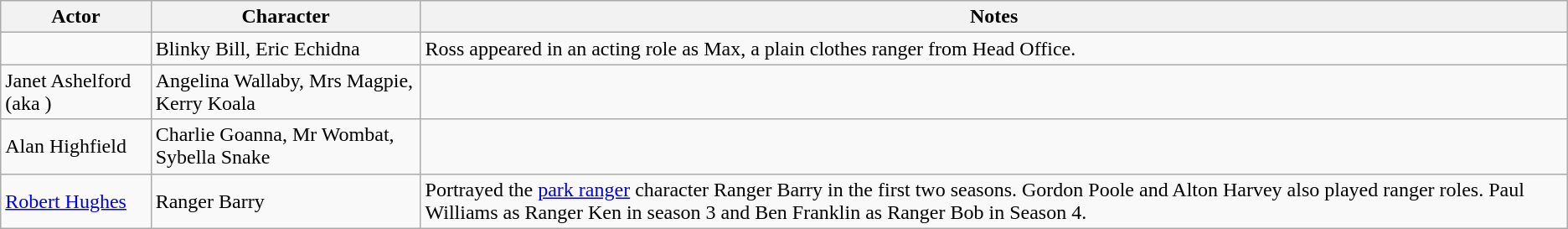<table class="wikitable">
<tr>
<th>Actor</th>
<th>Character</th>
<th>Notes</th>
</tr>
<tr>
<td></td>
<td>Blinky Bill, Eric Echidna</td>
<td>Ross appeared in an acting role as Max, a plain clothes ranger from Head Office.</td>
</tr>
<tr>
<td>Janet Ashelford (aka )</td>
<td>Angelina Wallaby, Mrs Magpie, Kerry Koala</td>
<td></td>
</tr>
<tr>
<td>Alan Highfield</td>
<td>Charlie Goanna, Mr Wombat, Sybella Snake</td>
<td></td>
</tr>
<tr>
<td><a href='#'>Robert Hughes</a></td>
<td>Ranger Barry</td>
<td>Portrayed the <a href='#'>park ranger</a> character Ranger Barry in the first two seasons. Gordon Poole and Alton Harvey also played ranger roles. Paul Williams as Ranger Ken in season 3 and Ben Franklin as Ranger Bob in Season 4.</td>
</tr>
</table>
